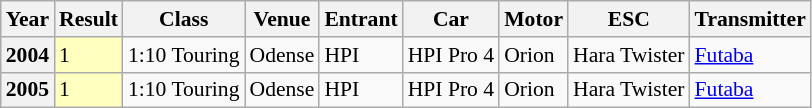<table class="wikitable" style="font-size: 90%">
<tr>
<th>Year</th>
<th>Result</th>
<th>Class</th>
<th>Venue</th>
<th>Entrant</th>
<th>Car</th>
<th>Motor</th>
<th>ESC</th>
<th>Transmitter</th>
</tr>
<tr>
<th>2004</th>
<td style="background:#FFFFBF;">1</td>
<td>1:10 Touring</td>
<td>Odense</td>
<td>HPI</td>
<td>HPI Pro 4</td>
<td>Orion</td>
<td>Hara Twister</td>
<td><a href='#'>Futaba</a></td>
</tr>
<tr>
<th>2005</th>
<td style="background:#FFFFBF;">1</td>
<td>1:10 Touring</td>
<td>Odense</td>
<td>HPI</td>
<td>HPI Pro 4</td>
<td>Orion</td>
<td>Hara Twister</td>
<td><a href='#'>Futaba</a></td>
</tr>
</table>
